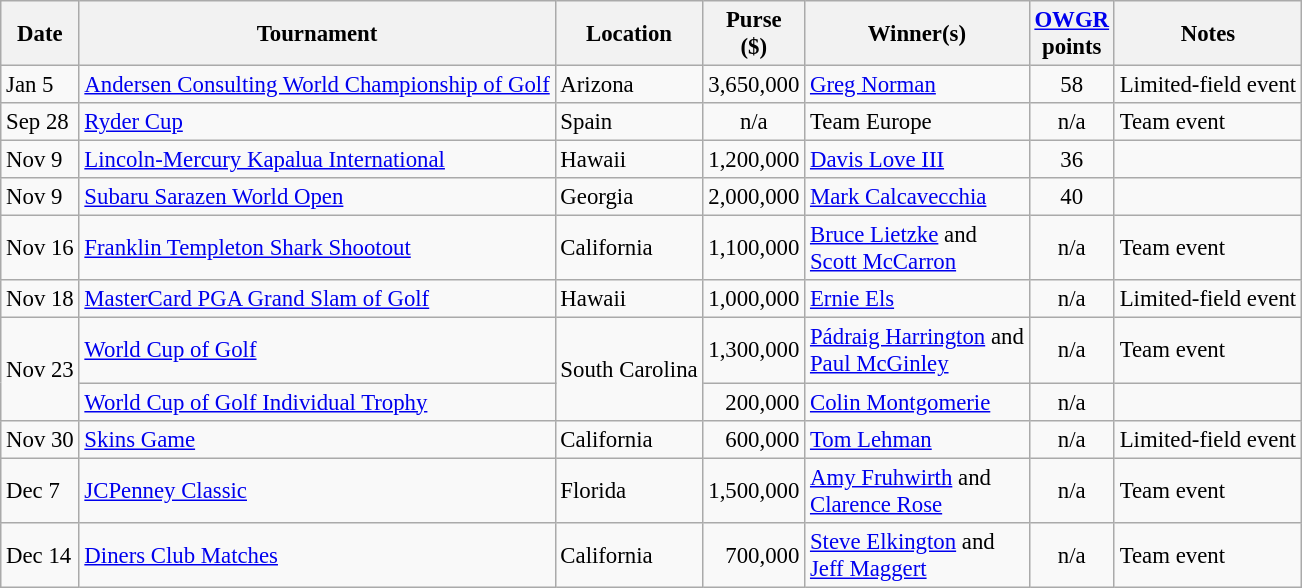<table class="wikitable" style="font-size:95%">
<tr>
<th>Date</th>
<th>Tournament</th>
<th>Location</th>
<th>Purse<br>($)</th>
<th>Winner(s)</th>
<th><a href='#'>OWGR</a><br>points</th>
<th>Notes</th>
</tr>
<tr>
<td>Jan 5</td>
<td><a href='#'>Andersen Consulting World Championship of Golf</a></td>
<td>Arizona</td>
<td align=right>3,650,000</td>
<td> <a href='#'>Greg Norman</a></td>
<td align=center>58</td>
<td>Limited-field event</td>
</tr>
<tr>
<td>Sep 28</td>
<td><a href='#'>Ryder Cup</a></td>
<td>Spain</td>
<td align=center>n/a</td>
<td> Team Europe</td>
<td align=center>n/a</td>
<td>Team event</td>
</tr>
<tr>
<td>Nov 9</td>
<td><a href='#'>Lincoln-Mercury Kapalua International</a></td>
<td>Hawaii</td>
<td align=right>1,200,000</td>
<td> <a href='#'>Davis Love III</a></td>
<td align=center>36</td>
<td></td>
</tr>
<tr>
<td>Nov 9</td>
<td><a href='#'>Subaru Sarazen World Open</a></td>
<td>Georgia</td>
<td align=right>2,000,000</td>
<td> <a href='#'>Mark Calcavecchia</a></td>
<td align=center>40</td>
<td></td>
</tr>
<tr>
<td>Nov 16</td>
<td><a href='#'>Franklin Templeton Shark Shootout</a></td>
<td>California</td>
<td align=right>1,100,000</td>
<td> <a href='#'>Bruce Lietzke</a> and<br> <a href='#'>Scott McCarron</a></td>
<td align=center>n/a</td>
<td>Team event</td>
</tr>
<tr>
<td>Nov 18</td>
<td><a href='#'>MasterCard PGA Grand Slam of Golf</a></td>
<td>Hawaii</td>
<td align=right>1,000,000</td>
<td> <a href='#'>Ernie Els</a></td>
<td align=center>n/a</td>
<td>Limited-field event</td>
</tr>
<tr>
<td rowspan=2>Nov 23</td>
<td><a href='#'>World Cup of Golf</a></td>
<td rowspan=2>South Carolina</td>
<td align=right>1,300,000</td>
<td> <a href='#'>Pádraig Harrington</a> and<br> <a href='#'>Paul McGinley</a></td>
<td align=center>n/a</td>
<td>Team event</td>
</tr>
<tr>
<td><a href='#'>World Cup of Golf Individual Trophy</a></td>
<td align=right>200,000</td>
<td> <a href='#'>Colin Montgomerie</a></td>
<td align=center>n/a</td>
<td></td>
</tr>
<tr>
<td>Nov 30</td>
<td><a href='#'>Skins Game</a></td>
<td>California</td>
<td align=right>600,000</td>
<td> <a href='#'>Tom Lehman</a></td>
<td align=center>n/a</td>
<td>Limited-field event</td>
</tr>
<tr>
<td>Dec 7</td>
<td><a href='#'>JCPenney Classic</a></td>
<td>Florida</td>
<td align=right>1,500,000</td>
<td> <a href='#'>Amy Fruhwirth</a> and<br> <a href='#'>Clarence Rose</a></td>
<td align=center>n/a</td>
<td>Team event</td>
</tr>
<tr>
<td>Dec 14</td>
<td><a href='#'>Diners Club Matches</a></td>
<td>California</td>
<td align=right>700,000</td>
<td> <a href='#'>Steve Elkington</a> and<br> <a href='#'>Jeff Maggert</a></td>
<td align=center>n/a</td>
<td>Team event</td>
</tr>
</table>
